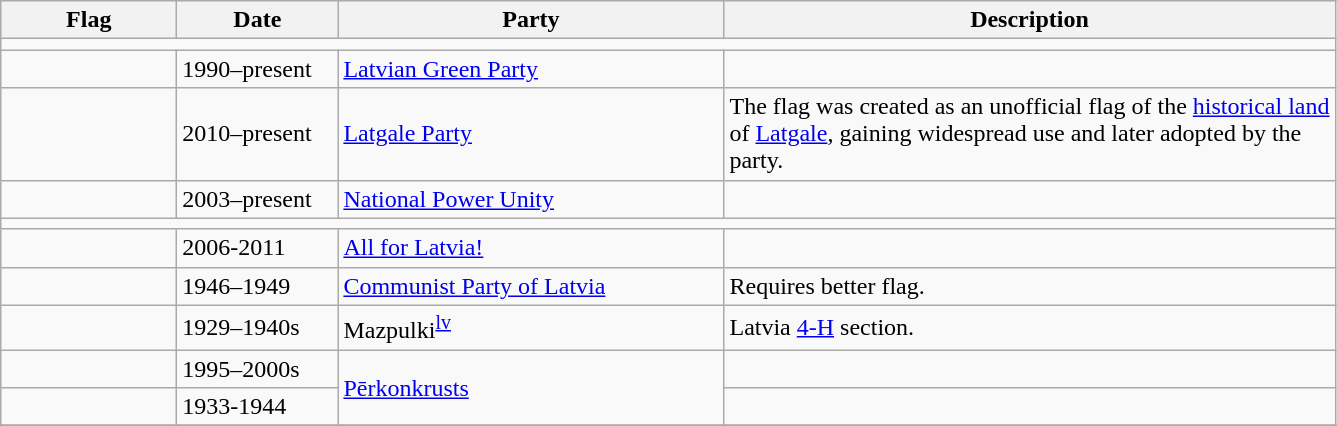<table class="wikitable" style="background:#f9f9f9">
<tr>
<th style="width:110px">Flag</th>
<th style="width:100px">Date</th>
<th style="width:250px">Party</th>
<th style="width:400px">Description</th>
</tr>
<tr>
<td colspan="4"></td>
</tr>
<tr>
<td></td>
<td>1990–present</td>
<td><a href='#'>Latvian Green Party</a></td>
<td></td>
</tr>
<tr>
<td></td>
<td>2010–present</td>
<td><a href='#'>Latgale Party</a></td>
<td>The flag was created as an unofficial flag of the <a href='#'>historical land</a> of <a href='#'>Latgale</a>, gaining widespread use and later adopted by the party.</td>
</tr>
<tr>
<td></td>
<td>2003–present</td>
<td><a href='#'>National Power Unity</a></td>
<td></td>
</tr>
<tr>
<td colspan="4"></td>
</tr>
<tr>
<td></td>
<td>2006-2011</td>
<td><a href='#'>All for Latvia!</a></td>
<td></td>
</tr>
<tr>
<td></td>
<td>1946–1949</td>
<td><a href='#'>Communist Party of Latvia</a></td>
<td>Requires better flag.</td>
</tr>
<tr>
<td></td>
<td>1929–1940s</td>
<td>Mazpulki<sup><a href='#'>lv</a></sup></td>
<td>Latvia <a href='#'>4-H</a> section.</td>
</tr>
<tr>
<td></td>
<td>1995–2000s</td>
<td rowspan="2"><a href='#'>Pērkonkrusts</a></td>
<td></td>
</tr>
<tr>
<td></td>
<td>1933-1944</td>
<td></td>
</tr>
<tr>
</tr>
</table>
